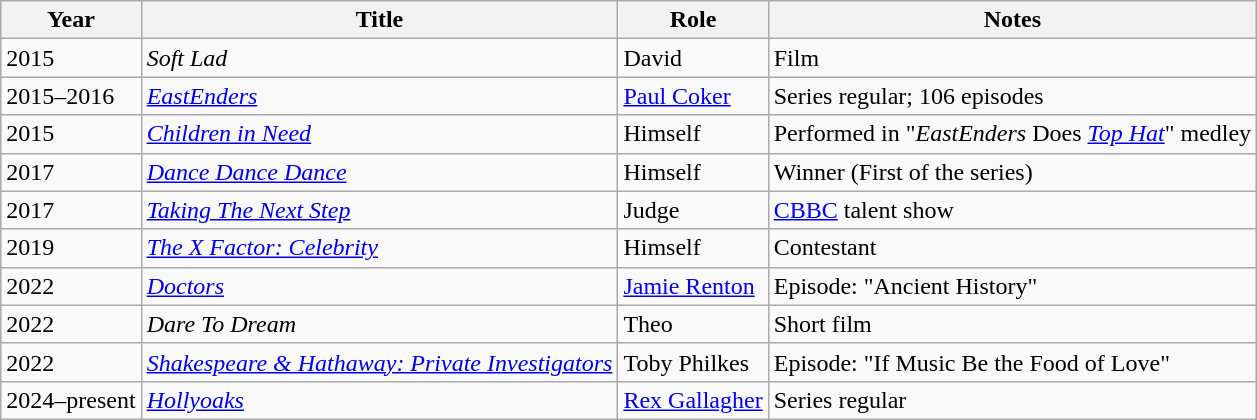<table class="wikitable unsortable">
<tr>
<th>Year</th>
<th>Title</th>
<th>Role</th>
<th>Notes</th>
</tr>
<tr>
<td>2015</td>
<td><em>Soft Lad</em></td>
<td>David</td>
<td>Film</td>
</tr>
<tr>
<td>2015–2016</td>
<td><em><a href='#'>EastEnders</a></em></td>
<td><a href='#'>Paul Coker</a></td>
<td>Series regular; 106 episodes</td>
</tr>
<tr>
<td>2015</td>
<td><em><a href='#'>Children in Need</a></em></td>
<td>Himself</td>
<td>Performed in "<em>EastEnders</em> Does <em><a href='#'>Top Hat</a></em>" medley</td>
</tr>
<tr>
<td>2017</td>
<td><em><a href='#'>Dance Dance Dance</a></em></td>
<td>Himself</td>
<td>Winner (First of the series)</td>
</tr>
<tr>
<td>2017</td>
<td><em><a href='#'>Taking The Next Step</a></em></td>
<td>Judge</td>
<td><a href='#'>CBBC</a> talent show</td>
</tr>
<tr>
<td>2019</td>
<td><em><a href='#'>The X Factor: Celebrity</a></em></td>
<td>Himself</td>
<td>Contestant</td>
</tr>
<tr>
<td>2022</td>
<td><em><a href='#'>Doctors</a></em></td>
<td><a href='#'>Jamie Renton</a></td>
<td>Episode: "Ancient History"</td>
</tr>
<tr>
<td>2022</td>
<td><em>Dare To Dream</em></td>
<td>Theo</td>
<td>Short film</td>
</tr>
<tr>
<td>2022</td>
<td><em><a href='#'>Shakespeare & Hathaway: Private Investigators</a></em></td>
<td>Toby Philkes</td>
<td>Episode: "If Music Be the Food of Love"</td>
</tr>
<tr>
<td>2024–present</td>
<td><em><a href='#'>Hollyoaks</a></em></td>
<td><a href='#'>Rex Gallagher</a></td>
<td>Series regular</td>
</tr>
</table>
